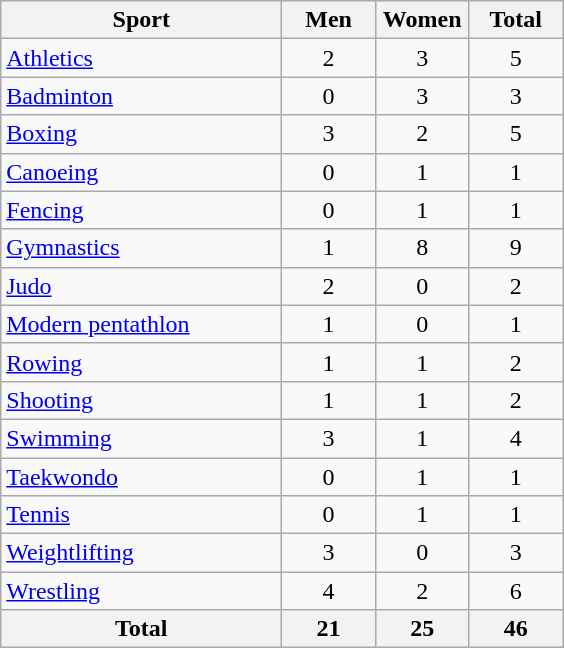<table class="wikitable sortable" style="text-align:center;">
<tr>
<th width=180>Sport</th>
<th width=55>Men</th>
<th width=55>Women</th>
<th width=55>Total</th>
</tr>
<tr>
<td align=left><a href='#'>Athletics</a></td>
<td>2</td>
<td>3</td>
<td>5</td>
</tr>
<tr>
<td align=left><a href='#'>Badminton</a></td>
<td>0</td>
<td>3</td>
<td>3</td>
</tr>
<tr>
<td align=left><a href='#'>Boxing</a></td>
<td>3</td>
<td>2</td>
<td>5</td>
</tr>
<tr>
<td align=left><a href='#'>Canoeing</a></td>
<td>0</td>
<td>1</td>
<td>1</td>
</tr>
<tr>
<td align=left><a href='#'>Fencing</a></td>
<td>0</td>
<td>1</td>
<td>1</td>
</tr>
<tr>
<td align=left><a href='#'>Gymnastics</a></td>
<td>1</td>
<td>8</td>
<td>9</td>
</tr>
<tr>
<td align=left><a href='#'>Judo</a></td>
<td>2</td>
<td>0</td>
<td>2</td>
</tr>
<tr>
<td align=left><a href='#'>Modern pentathlon</a></td>
<td>1</td>
<td>0</td>
<td>1</td>
</tr>
<tr>
<td align=left><a href='#'>Rowing</a></td>
<td>1</td>
<td>1</td>
<td>2</td>
</tr>
<tr>
<td align=left><a href='#'>Shooting</a></td>
<td>1</td>
<td>1</td>
<td>2</td>
</tr>
<tr>
<td align=left><a href='#'>Swimming</a></td>
<td>3</td>
<td>1</td>
<td>4</td>
</tr>
<tr>
<td align=left><a href='#'>Taekwondo</a></td>
<td>0</td>
<td>1</td>
<td>1</td>
</tr>
<tr>
<td align=left><a href='#'>Tennis</a></td>
<td>0</td>
<td>1</td>
<td>1</td>
</tr>
<tr>
<td align=left><a href='#'>Weightlifting</a></td>
<td>3</td>
<td>0</td>
<td>3</td>
</tr>
<tr>
<td align=left><a href='#'>Wrestling</a></td>
<td>4</td>
<td>2</td>
<td>6</td>
</tr>
<tr>
<th>Total</th>
<th>21</th>
<th>25</th>
<th>46</th>
</tr>
</table>
